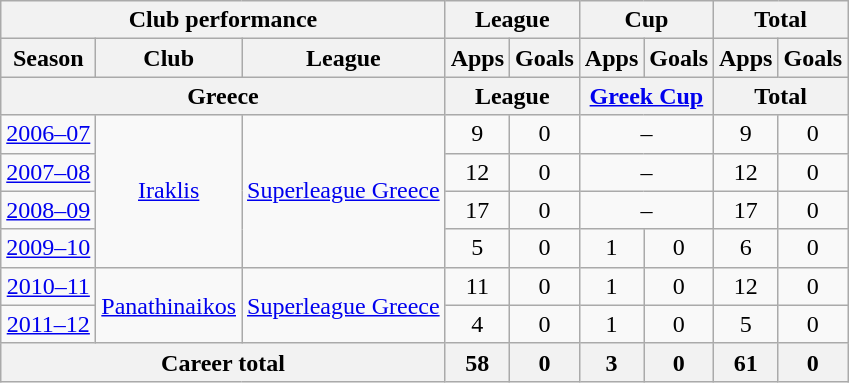<table class="wikitable" style="text-align: center">
<tr>
<th colspan="3">Club performance</th>
<th colspan="2">League</th>
<th colspan="2">Cup</th>
<th colspan="2">Total</th>
</tr>
<tr>
<th>Season</th>
<th>Club</th>
<th>League</th>
<th>Apps</th>
<th>Goals</th>
<th>Apps</th>
<th>Goals</th>
<th>Apps</th>
<th>Goals</th>
</tr>
<tr>
<th colspan="3">Greece</th>
<th colspan="2">League</th>
<th colspan="2"><a href='#'>Greek Cup</a></th>
<th colspan="2">Total</th>
</tr>
<tr>
<td><a href='#'>2006–07</a></td>
<td rowspan="4"><a href='#'>Iraklis</a></td>
<td rowspan="4"><a href='#'>Superleague Greece</a></td>
<td>9</td>
<td>0</td>
<td colspan="2">–</td>
<td>9</td>
<td>0</td>
</tr>
<tr>
<td><a href='#'>2007–08</a></td>
<td>12</td>
<td>0</td>
<td colspan="2">–</td>
<td>12</td>
<td>0</td>
</tr>
<tr>
<td><a href='#'>2008–09</a></td>
<td>17</td>
<td>0</td>
<td colspan="2">–</td>
<td>17</td>
<td>0</td>
</tr>
<tr>
<td><a href='#'>2009–10</a></td>
<td>5</td>
<td>0</td>
<td>1</td>
<td>0</td>
<td>6</td>
<td>0</td>
</tr>
<tr>
<td><a href='#'>2010–11</a></td>
<td rowspan="2"><a href='#'>Panathinaikos</a></td>
<td rowspan="2"><a href='#'>Superleague Greece</a></td>
<td>11</td>
<td>0</td>
<td>1</td>
<td>0</td>
<td>12</td>
<td>0</td>
</tr>
<tr>
<td><a href='#'>2011–12</a></td>
<td>4</td>
<td>0</td>
<td>1</td>
<td>0</td>
<td>5</td>
<td>0</td>
</tr>
<tr>
<th colspan="3">Career total</th>
<th>58</th>
<th>0</th>
<th>3</th>
<th>0</th>
<th>61</th>
<th>0</th>
</tr>
</table>
